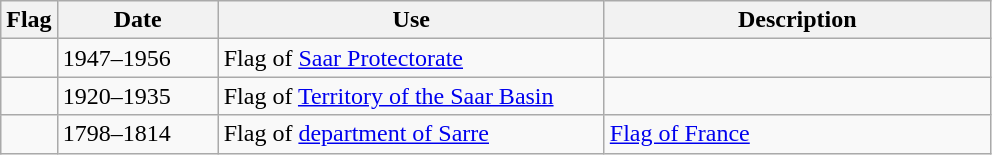<table class="wikitable">
<tr>
<th>Flag</th>
<th style="width:100px">Date</th>
<th style="width:250px">Use</th>
<th style="width:250px">Description</th>
</tr>
<tr>
<td></td>
<td>1947–1956</td>
<td>Flag of <a href='#'>Saar Protectorate</a></td>
<td></td>
</tr>
<tr>
<td></td>
<td>1920–1935</td>
<td>Flag of <a href='#'>Territory of the Saar Basin</a></td>
<td></td>
</tr>
<tr>
<td></td>
<td>1798–1814</td>
<td>Flag of <a href='#'>department of Sarre</a></td>
<td><a href='#'>Flag of France</a></td>
</tr>
</table>
